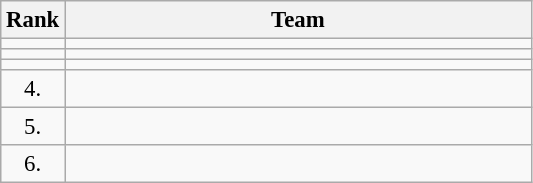<table class="wikitable" style="font-size:95%;">
<tr>
<th>Rank</th>
<th align="left" style="width: 20em">Team</th>
</tr>
<tr>
<td align="center"></td>
<td></td>
</tr>
<tr>
<td align="center"></td>
<td></td>
</tr>
<tr>
<td align="center"></td>
<td></td>
</tr>
<tr>
<td rowspan=1 align="center">4.</td>
<td></td>
</tr>
<tr>
<td rowspan=1 align="center">5.</td>
<td></td>
</tr>
<tr>
<td rowspan=1 align="center">6.</td>
<td></td>
</tr>
</table>
